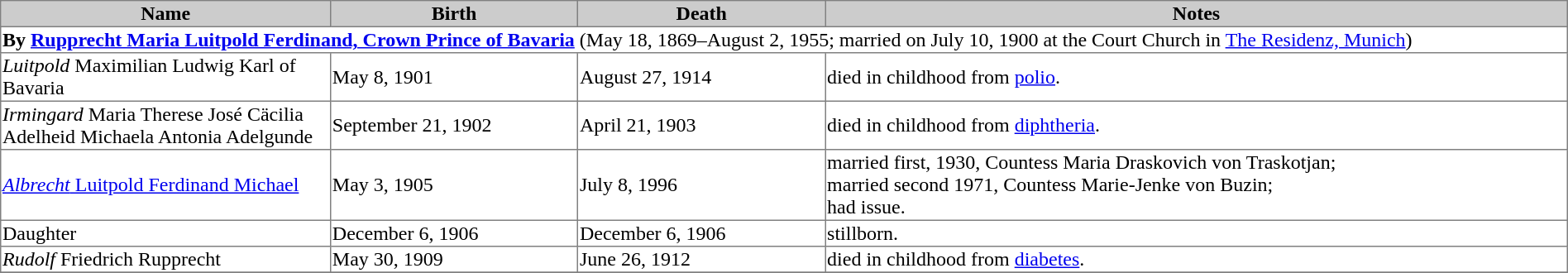<table border=1 style="border-collapse: collapse;">
<tr bgcolor=cccccc>
<th width="20%">Name</th>
<th width="15%">Birth</th>
<th width="15%">Death</th>
<th width="45%">Notes</th>
</tr>
<tr>
<td colspan=4><strong>By <a href='#'>Rupprecht Maria Luitpold Ferdinand, Crown Prince of Bavaria</a></strong> (May 18, 1869–August 2, 1955; married on July 10, 1900 at the Court Church in <a href='#'>The Residenz, Munich</a>)</td>
</tr>
<tr>
<td><em>Luitpold</em> Maximilian Ludwig Karl of Bavaria</td>
<td>May 8, 1901</td>
<td>August 27, 1914</td>
<td>died in childhood from <a href='#'>polio</a>.</td>
</tr>
<tr>
<td><em>Irmingard</em> Maria Therese José Cäcilia Adelheid Michaela Antonia Adelgunde</td>
<td>September 21, 1902</td>
<td>April 21, 1903</td>
<td>died in childhood from <a href='#'>diphtheria</a>.</td>
</tr>
<tr>
<td><a href='#'><em>Albrecht</em> Luitpold Ferdinand Michael</a></td>
<td>May 3, 1905</td>
<td>July 8, 1996</td>
<td>married first, 1930, Countess Maria Draskovich von Traskotjan;<br>married second 1971, Countess Marie-Jenke von Buzin;<br>had issue.</td>
</tr>
<tr>
<td>Daughter</td>
<td>December 6, 1906</td>
<td>December 6, 1906</td>
<td>stillborn.</td>
</tr>
<tr>
<td><em>Rudolf</em> Friedrich Rupprecht</td>
<td>May 30, 1909</td>
<td>June 26, 1912</td>
<td>died in childhood from <a href='#'>diabetes</a>.</td>
</tr>
<tr>
</tr>
</table>
